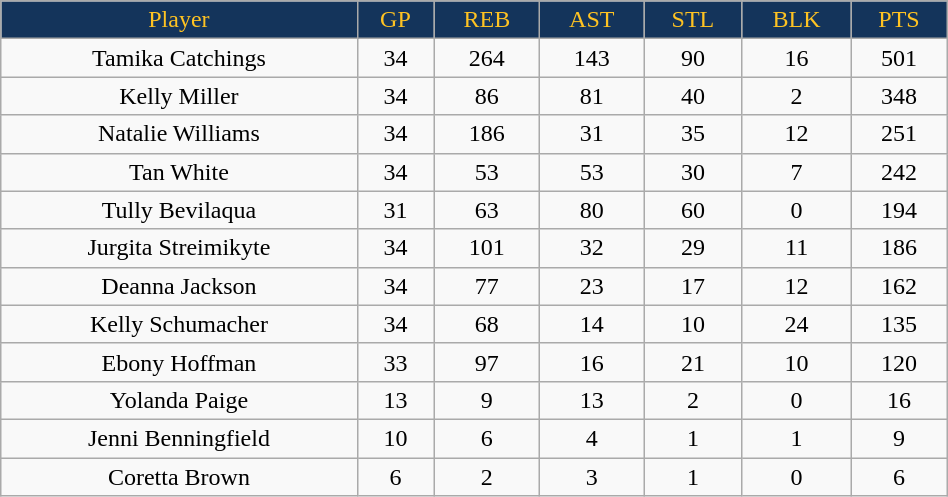<table class="wikitable" width="50%">
<tr align="center" style="background:#14345B; color:#FFC322;">
<td>Player</td>
<td>GP</td>
<td>REB</td>
<td>AST</td>
<td>STL</td>
<td>BLK</td>
<td>PTS</td>
</tr>
<tr align="center">
<td>Tamika Catchings</td>
<td>34</td>
<td>264</td>
<td>143</td>
<td>90</td>
<td>16</td>
<td>501</td>
</tr>
<tr align="center">
<td>Kelly Miller</td>
<td>34</td>
<td>86</td>
<td>81</td>
<td>40</td>
<td>2</td>
<td>348</td>
</tr>
<tr align="center">
<td>Natalie Williams</td>
<td>34</td>
<td>186</td>
<td>31</td>
<td>35</td>
<td>12</td>
<td>251</td>
</tr>
<tr align="center">
<td>Tan White</td>
<td>34</td>
<td>53</td>
<td>53</td>
<td>30</td>
<td>7</td>
<td>242</td>
</tr>
<tr align="center">
<td>Tully Bevilaqua</td>
<td>31</td>
<td>63</td>
<td>80</td>
<td>60</td>
<td>0</td>
<td>194</td>
</tr>
<tr align="center">
<td>Jurgita Streimikyte</td>
<td>34</td>
<td>101</td>
<td>32</td>
<td>29</td>
<td>11</td>
<td>186</td>
</tr>
<tr align="center">
<td>Deanna Jackson</td>
<td>34</td>
<td>77</td>
<td>23</td>
<td>17</td>
<td>12</td>
<td>162</td>
</tr>
<tr align="center">
<td>Kelly Schumacher</td>
<td>34</td>
<td>68</td>
<td>14</td>
<td>10</td>
<td>24</td>
<td>135</td>
</tr>
<tr align="center">
<td>Ebony Hoffman</td>
<td>33</td>
<td>97</td>
<td>16</td>
<td>21</td>
<td>10</td>
<td>120</td>
</tr>
<tr align="center">
<td>Yolanda Paige</td>
<td>13</td>
<td>9</td>
<td>13</td>
<td>2</td>
<td>0</td>
<td>16</td>
</tr>
<tr align="center">
<td>Jenni Benningfield</td>
<td>10</td>
<td>6</td>
<td>4</td>
<td>1</td>
<td>1</td>
<td>9</td>
</tr>
<tr align="center">
<td>Coretta Brown</td>
<td>6</td>
<td>2</td>
<td>3</td>
<td>1</td>
<td>0</td>
<td>6</td>
</tr>
</table>
